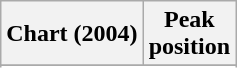<table class="wikitable sortable plainrowheaders">
<tr>
<th>Chart (2004)</th>
<th>Peak<br>position</th>
</tr>
<tr>
</tr>
<tr>
</tr>
</table>
